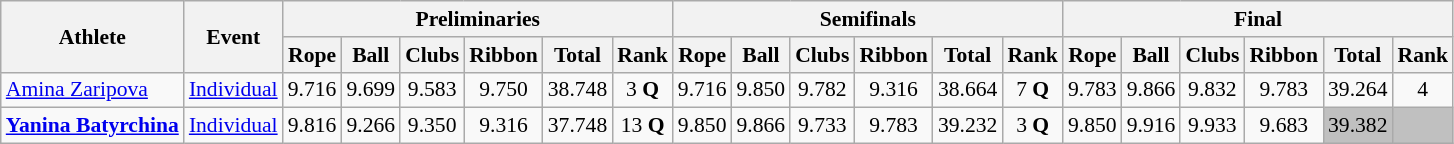<table class="wikitable" style="font-size:90%">
<tr>
<th rowspan="2">Athlete</th>
<th rowspan="2">Event</th>
<th colspan="6">Preliminaries</th>
<th colspan="6">Semifinals</th>
<th colspan="6">Final</th>
</tr>
<tr>
<th>Rope</th>
<th>Ball</th>
<th>Clubs</th>
<th>Ribbon</th>
<th>Total</th>
<th>Rank</th>
<th>Rope</th>
<th>Ball</th>
<th>Clubs</th>
<th>Ribbon</th>
<th>Total</th>
<th>Rank</th>
<th>Rope</th>
<th>Ball</th>
<th>Clubs</th>
<th>Ribbon</th>
<th>Total</th>
<th>Rank</th>
</tr>
<tr>
<td><a href='#'>Amina Zaripova</a></td>
<td><a href='#'>Individual</a></td>
<td align=center>9.716</td>
<td align=center>9.699</td>
<td align=center>9.583</td>
<td align=center>9.750</td>
<td align=center>38.748</td>
<td align=center>3 <strong>Q</strong></td>
<td align=center>9.716</td>
<td align=center>9.850</td>
<td align=center>9.782</td>
<td align=center>9.316</td>
<td align=center>38.664</td>
<td align=center>7 <strong>Q</strong></td>
<td align=center>9.783</td>
<td align=center>9.866</td>
<td align=center>9.832</td>
<td align=center>9.783</td>
<td align=center>39.264</td>
<td align=center>4</td>
</tr>
<tr>
<td><strong><a href='#'>Yanina Batyrchina</a></strong></td>
<td><a href='#'>Individual</a></td>
<td align=center>9.816</td>
<td align=center>9.266</td>
<td align=center>9.350</td>
<td align=center>9.316</td>
<td align=center>37.748</td>
<td align=center>13 <strong>Q</strong></td>
<td align=center>9.850</td>
<td align=center>9.866</td>
<td align=center>9.733</td>
<td align=center>9.783</td>
<td align=center>39.232</td>
<td align=center>3 <strong>Q</strong></td>
<td align=center>9.850</td>
<td align=center>9.916</td>
<td align=center>9.933</td>
<td align=center>9.683</td>
<td align=center  bgcolor=silver>39.382</td>
<td align=center bgcolor=silver></td>
</tr>
</table>
